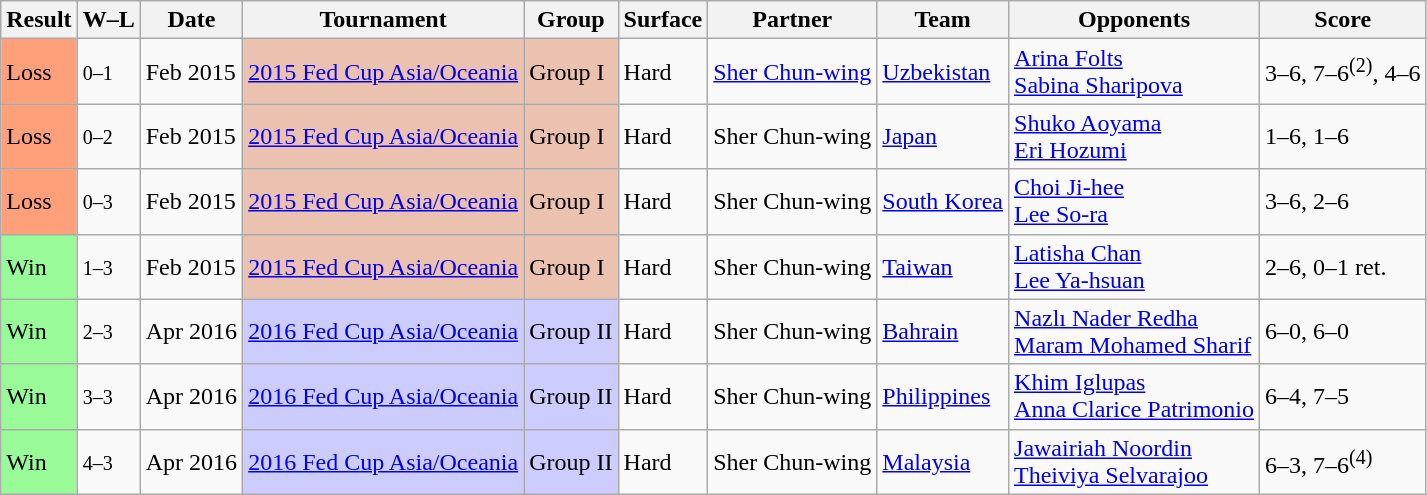<table class="sortable wikitable">
<tr>
<th>Result</th>
<th class="unsortable">W–L</th>
<th>Date</th>
<th>Tournament</th>
<th>Group</th>
<th>Surface</th>
<th>Partner</th>
<th>Team</th>
<th>Opponents</th>
<th class="unsortable">Score</th>
</tr>
<tr>
<td bgcolor="FFA07A">Loss</td>
<td><small>0–1</small></td>
<td>Feb 2015</td>
<td bgcolor="#EBC2AF"><a href='#'>2015 Fed Cup Asia/Oceania</a></td>
<td bgcolor="#EBC2AF">Group I</td>
<td>Hard</td>
<td> <a href='#'>Sher Chun-wing</a></td>
<td><a href='#'>Uzbekistan</a></td>
<td> <a href='#'>Arina Folts</a> <br>  <a href='#'>Sabina Sharipova</a></td>
<td>3–6, 7–6<sup>(2)</sup>, 4–6</td>
</tr>
<tr>
<td bgcolor="FFA07A">Loss</td>
<td><small>0–2</small></td>
<td>Feb 2015</td>
<td bgcolor="#EBC2AF"><a href='#'>2015 Fed Cup Asia/Oceania</a></td>
<td bgcolor="#EBC2AF">Group I</td>
<td>Hard</td>
<td> Sher Chun-wing</td>
<td><a href='#'>Japan</a></td>
<td> <a href='#'>Shuko Aoyama</a> <br>  <a href='#'>Eri Hozumi</a></td>
<td>1–6, 1–6</td>
</tr>
<tr>
<td bgcolor="FFA07A">Loss</td>
<td><small>0–3</small></td>
<td>Feb 2015</td>
<td bgcolor="#EBC2AF"><a href='#'>2015 Fed Cup Asia/Oceania</a></td>
<td bgcolor="#EBC2AF">Group I</td>
<td>Hard</td>
<td> Sher Chun-wing</td>
<td><a href='#'>South Korea</a></td>
<td> <a href='#'>Choi Ji-hee</a> <br>  <a href='#'>Lee So-ra</a></td>
<td>3–6, 2–6</td>
</tr>
<tr>
<td style="background:#98fb98;">Win</td>
<td><small>1–3</small></td>
<td>Feb 2015</td>
<td bgcolor="#EBC2AF"><a href='#'>2015 Fed Cup Asia/Oceania</a></td>
<td bgcolor="#EBC2AF">Group I</td>
<td>Hard</td>
<td> Sher Chun-wing</td>
<td><a href='#'>Taiwan</a></td>
<td> <a href='#'>Latisha Chan</a> <br>  <a href='#'>Lee Ya-hsuan</a></td>
<td>2–6, 0–1 ret.</td>
</tr>
<tr>
<td style="background:#98fb98;">Win</td>
<td><small>2–3</small></td>
<td>Apr 2016</td>
<td style="background:#ccccff;"><a href='#'>2016 Fed Cup Asia/Oceania</a></td>
<td style="background:#ccccff;">Group II</td>
<td>Hard</td>
<td> Sher Chun-wing</td>
<td><a href='#'>Bahrain</a></td>
<td> <a href='#'>Nazlı Nader Redha</a> <br>  <a href='#'>Maram Mohamed Sharif</a></td>
<td>6–0, 6–0</td>
</tr>
<tr>
<td style="background:#98fb98;">Win</td>
<td><small>3–3</small></td>
<td>Apr 2016</td>
<td style="background:#ccccff;"><a href='#'>2016 Fed Cup Asia/Oceania</a></td>
<td style="background:#ccccff;">Group II</td>
<td>Hard</td>
<td> Sher Chun-wing</td>
<td><a href='#'>Philippines</a></td>
<td> <a href='#'>Khim Iglupas</a> <br>  <a href='#'>Anna Clarice Patrimonio</a></td>
<td>6–4, 7–5</td>
</tr>
<tr>
<td style="background:#98fb98;">Win</td>
<td><small>4–3</small></td>
<td>Apr 2016</td>
<td style="background:#ccccff;"><a href='#'>2016 Fed Cup Asia/Oceania</a></td>
<td style="background:#ccccff;">Group II</td>
<td>Hard</td>
<td> Sher Chun-wing</td>
<td><a href='#'>Malaysia</a></td>
<td> <a href='#'>Jawairiah Noordin</a> <br>  <a href='#'>Theiviya Selvarajoo</a></td>
<td>6–3, 7–6<sup>(4)</sup></td>
</tr>
</table>
